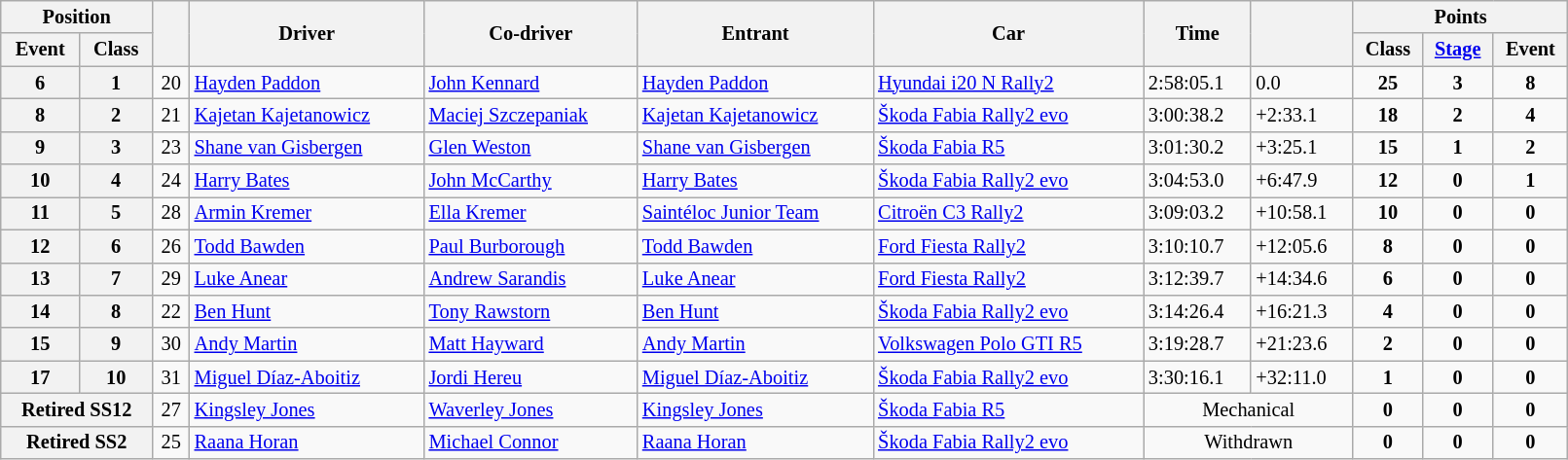<table class="wikitable" width=85% style="font-size: 85%;">
<tr>
<th colspan="2">Position</th>
<th rowspan="2"></th>
<th rowspan="2">Driver</th>
<th rowspan="2">Co-driver</th>
<th rowspan="2">Entrant</th>
<th rowspan="2">Car</th>
<th rowspan="2">Time</th>
<th rowspan="2"></th>
<th colspan="3">Points</th>
</tr>
<tr>
<th>Event</th>
<th>Class</th>
<th>Class</th>
<th><a href='#'>Stage</a></th>
<th>Event</th>
</tr>
<tr>
<th>6</th>
<th>1</th>
<td align="center">20</td>
<td><a href='#'>Hayden Paddon</a></td>
<td><a href='#'>John Kennard</a></td>
<td><a href='#'>Hayden Paddon</a></td>
<td><a href='#'>Hyundai i20 N Rally2</a></td>
<td>2:58:05.1</td>
<td>0.0</td>
<td align="center"><strong>25</strong></td>
<td align="center"><strong>3</strong></td>
<td align="center"><strong>8</strong></td>
</tr>
<tr>
<th>8</th>
<th>2</th>
<td align="center">21</td>
<td><a href='#'>Kajetan Kajetanowicz</a></td>
<td><a href='#'>Maciej Szczepaniak</a></td>
<td><a href='#'>Kajetan Kajetanowicz</a></td>
<td><a href='#'>Škoda Fabia Rally2 evo</a></td>
<td>3:00:38.2</td>
<td>+2:33.1</td>
<td align="center"><strong>18</strong></td>
<td align="center"><strong>2</strong></td>
<td align="center"><strong>4</strong></td>
</tr>
<tr>
<th>9</th>
<th>3</th>
<td align="center">23</td>
<td><a href='#'>Shane van Gisbergen</a></td>
<td><a href='#'>Glen Weston</a></td>
<td><a href='#'>Shane van Gisbergen</a></td>
<td><a href='#'>Škoda Fabia R5</a></td>
<td>3:01:30.2</td>
<td>+3:25.1</td>
<td align="center"><strong>15</strong></td>
<td align="center"><strong>1</strong></td>
<td align="center"><strong>2</strong></td>
</tr>
<tr>
<th>10</th>
<th>4</th>
<td align="center">24</td>
<td><a href='#'>Harry Bates</a></td>
<td><a href='#'>John McCarthy</a></td>
<td><a href='#'>Harry Bates</a></td>
<td><a href='#'>Škoda Fabia Rally2 evo</a></td>
<td>3:04:53.0</td>
<td>+6:47.9</td>
<td align="center"><strong>12</strong></td>
<td align="center"><strong>0</strong></td>
<td align="center"><strong>1</strong></td>
</tr>
<tr>
<th>11</th>
<th>5</th>
<td align="center">28</td>
<td><a href='#'>Armin Kremer</a></td>
<td><a href='#'>Ella Kremer</a></td>
<td><a href='#'>Saintéloc Junior Team</a></td>
<td><a href='#'>Citroën C3 Rally2</a></td>
<td>3:09:03.2</td>
<td>+10:58.1</td>
<td align="center"><strong>10</strong></td>
<td align="center"><strong>0</strong></td>
<td align="center"><strong>0</strong></td>
</tr>
<tr>
<th>12</th>
<th>6</th>
<td align="center">26</td>
<td><a href='#'>Todd Bawden</a></td>
<td><a href='#'>Paul Burborough</a></td>
<td><a href='#'>Todd Bawden</a></td>
<td><a href='#'>Ford Fiesta Rally2</a></td>
<td>3:10:10.7</td>
<td>+12:05.6</td>
<td align="center"><strong>8</strong></td>
<td align="center"><strong>0</strong></td>
<td align="center"><strong>0</strong></td>
</tr>
<tr>
<th>13</th>
<th>7</th>
<td align="center">29</td>
<td><a href='#'>Luke Anear</a></td>
<td><a href='#'>Andrew Sarandis</a></td>
<td><a href='#'>Luke Anear</a></td>
<td><a href='#'>Ford Fiesta Rally2</a></td>
<td>3:12:39.7</td>
<td>+14:34.6</td>
<td align="center"><strong>6</strong></td>
<td align="center"><strong>0</strong></td>
<td align="center"><strong>0</strong></td>
</tr>
<tr>
<th>14</th>
<th>8</th>
<td align="center">22</td>
<td><a href='#'>Ben Hunt</a></td>
<td><a href='#'>Tony Rawstorn</a></td>
<td><a href='#'>Ben Hunt</a></td>
<td><a href='#'>Škoda Fabia Rally2 evo</a></td>
<td>3:14:26.4</td>
<td>+16:21.3</td>
<td align="center"><strong>4</strong></td>
<td align="center"><strong>0</strong></td>
<td align="center"><strong>0</strong></td>
</tr>
<tr>
<th>15</th>
<th>9</th>
<td align="center">30</td>
<td><a href='#'>Andy Martin</a></td>
<td><a href='#'>Matt Hayward</a></td>
<td><a href='#'>Andy Martin</a></td>
<td><a href='#'>Volkswagen Polo GTI R5</a></td>
<td>3:19:28.7</td>
<td>+21:23.6</td>
<td align="center"><strong>2</strong></td>
<td align="center"><strong>0</strong></td>
<td align="center"><strong>0</strong></td>
</tr>
<tr>
<th>17</th>
<th>10</th>
<td align="center">31</td>
<td><a href='#'>Miguel Díaz-Aboitiz</a></td>
<td><a href='#'>Jordi Hereu</a></td>
<td><a href='#'>Miguel Díaz-Aboitiz</a></td>
<td><a href='#'>Škoda Fabia Rally2 evo</a></td>
<td>3:30:16.1</td>
<td>+32:11.0</td>
<td align="center"><strong>1</strong></td>
<td align="center"><strong>0</strong></td>
<td align="center"><strong>0</strong></td>
</tr>
<tr>
<th colspan="2">Retired SS12</th>
<td align="center">27</td>
<td><a href='#'>Kingsley Jones</a></td>
<td><a href='#'>Waverley Jones</a></td>
<td><a href='#'>Kingsley Jones</a></td>
<td><a href='#'>Škoda Fabia R5</a></td>
<td align="center" colspan="2">Mechanical</td>
<td align="center"><strong>0</strong></td>
<td align="center"><strong>0</strong></td>
<td align="center"><strong>0</strong></td>
</tr>
<tr>
<th colspan="2">Retired SS2</th>
<td align="center">25</td>
<td><a href='#'>Raana Horan</a></td>
<td><a href='#'>Michael Connor</a></td>
<td><a href='#'>Raana Horan</a></td>
<td><a href='#'>Škoda Fabia Rally2 evo</a></td>
<td align="center" colspan="2">Withdrawn</td>
<td align="center"><strong>0</strong></td>
<td align="center"><strong>0</strong></td>
<td align="center"><strong>0</strong></td>
</tr>
</table>
